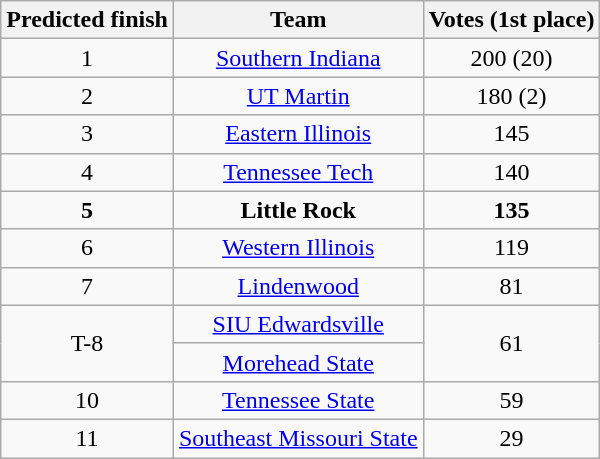<table class="wikitable" border="1">
<tr align=center>
<th style= >Predicted finish</th>
<th style= >Team</th>
<th style= >Votes (1st place)</th>
</tr>
<tr align="center">
<td>1</td>
<td><a href='#'>Southern Indiana</a></td>
<td>200 (20)</td>
</tr>
<tr align="center">
<td>2</td>
<td><a href='#'>UT Martin</a></td>
<td>180 (2)</td>
</tr>
<tr align="center">
<td>3</td>
<td><a href='#'>Eastern Illinois</a></td>
<td>145</td>
</tr>
<tr align="center">
<td>4</td>
<td><a href='#'>Tennessee Tech</a></td>
<td>140</td>
</tr>
<tr align="center">
<td><strong>5</strong></td>
<td><strong>Little Rock</strong></td>
<td><strong>135</strong></td>
</tr>
<tr align="center">
<td>6</td>
<td><a href='#'>Western Illinois</a></td>
<td>119</td>
</tr>
<tr align="center">
<td>7</td>
<td><a href='#'>Lindenwood</a></td>
<td>81</td>
</tr>
<tr align="center">
<td rowspan=2>T-8</td>
<td><a href='#'>SIU Edwardsville</a></td>
<td rowspan=2>61</td>
</tr>
<tr align="center">
<td><a href='#'>Morehead State</a></td>
</tr>
<tr align="center">
<td>10</td>
<td><a href='#'>Tennessee State</a></td>
<td>59</td>
</tr>
<tr align="center">
<td>11</td>
<td><a href='#'>Southeast Missouri State</a></td>
<td>29</td>
</tr>
</table>
